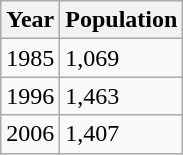<table class="wikitable">
<tr>
<th>Year</th>
<th>Population</th>
</tr>
<tr>
<td>1985</td>
<td>1,069</td>
</tr>
<tr>
<td>1996</td>
<td>1,463</td>
</tr>
<tr>
<td>2006</td>
<td>1,407</td>
</tr>
</table>
